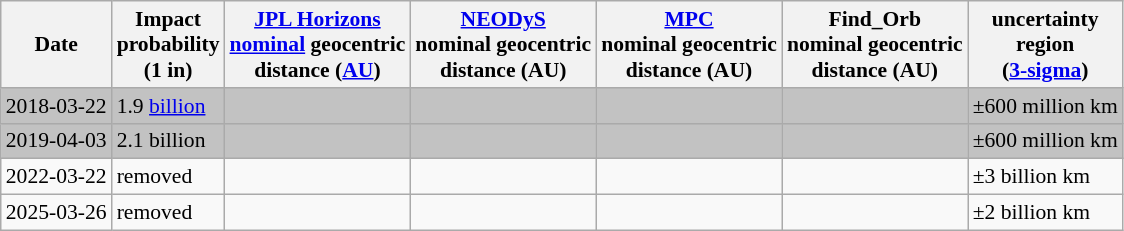<table class="wikitable sortable" style="font-size: 0.9em;">
<tr>
<th>Date</th>
<th>Impact<br>probability<br>(1 in)</th>
<th><a href='#'>JPL Horizons</a><br><a href='#'>nominal</a> geocentric<br>distance (<a href='#'>AU</a>)</th>
<th><a href='#'>NEODyS</a><br>nominal geocentric<br>distance (AU)</th>
<th><a href='#'>MPC</a><br>nominal geocentric<br>distance (AU)</th>
<th>Find_Orb<br>nominal geocentric<br>distance (AU)</th>
<th>uncertainty<br>region<br>(<a href='#'>3-sigma</a>)</th>
</tr>
<tr bgcolor=#c2c2c2>
<td>2018-03-22</td>
<td>1.9 <a href='#'>billion</a></td>
<td></td>
<td></td>
<td></td>
<td></td>
<td>±600 million km</td>
</tr>
<tr bgcolor=#c2c2c2>
<td>2019-04-03</td>
<td>2.1 billion</td>
<td></td>
<td></td>
<td></td>
<td></td>
<td>±600 million km</td>
</tr>
<tr>
<td>2022-03-22</td>
<td>removed</td>
<td></td>
<td></td>
<td></td>
<td></td>
<td>±3 billion km</td>
</tr>
<tr>
<td>2025-03-26</td>
<td>removed</td>
<td></td>
<td></td>
<td></td>
<td></td>
<td>±2 billion km</td>
</tr>
</table>
